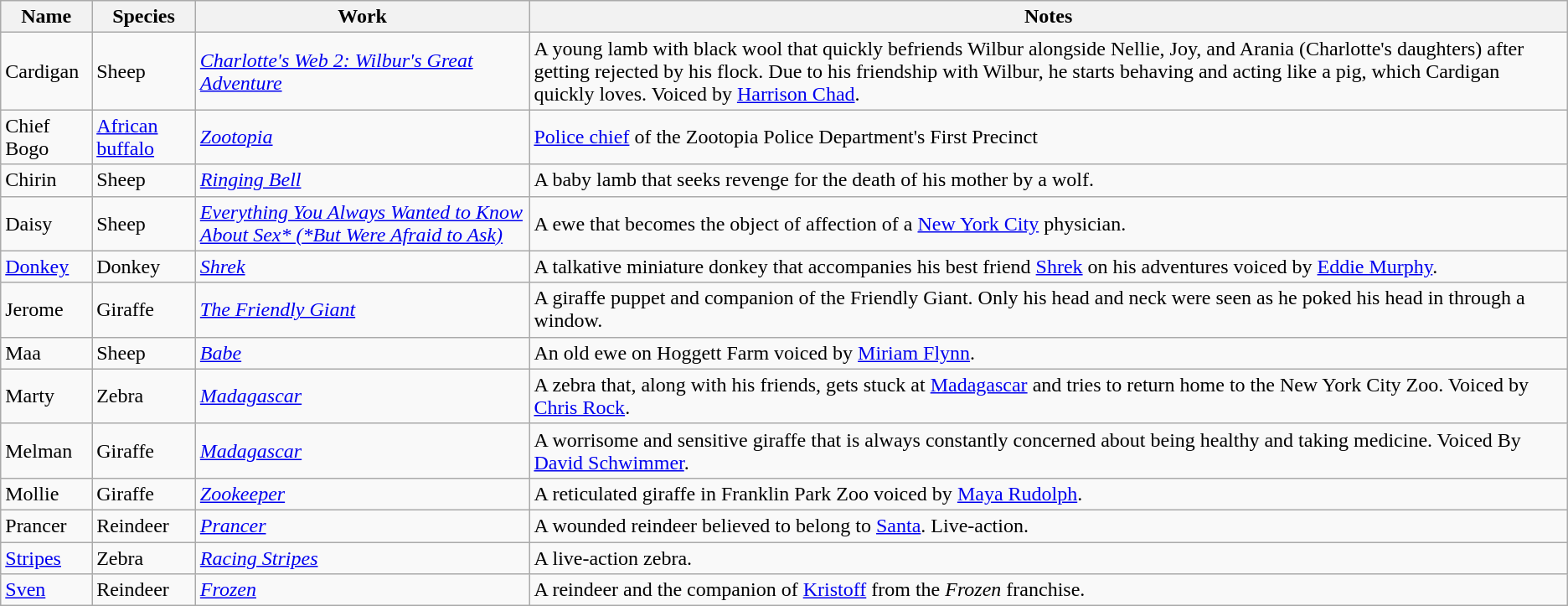<table class="wikitable sortable">
<tr>
<th>Name</th>
<th>Species</th>
<th>Work</th>
<th>Notes</th>
</tr>
<tr>
<td>Cardigan</td>
<td>Sheep</td>
<td><em><a href='#'>Charlotte's Web 2: Wilbur's Great Adventure</a></em></td>
<td>A young lamb with black wool that quickly befriends Wilbur alongside Nellie, Joy, and Arania (Charlotte's daughters) after getting rejected by his flock. Due to his friendship with Wilbur, he starts behaving and acting like a pig, which Cardigan quickly loves. Voiced by <a href='#'>Harrison Chad</a>.</td>
</tr>
<tr>
<td>Chief Bogo</td>
<td><a href='#'>African buffalo</a></td>
<td><em><a href='#'>Zootopia</a></em></td>
<td><a href='#'>Police chief</a> of the Zootopia Police Department's First Precinct</td>
</tr>
<tr>
<td>Chirin</td>
<td>Sheep</td>
<td><em><a href='#'>Ringing Bell</a></em></td>
<td>A baby lamb that seeks revenge for the death of his mother by a wolf.</td>
</tr>
<tr>
<td>Daisy</td>
<td>Sheep</td>
<td><a href='#'><em>Everything You Always Wanted to Know About Sex* (*But Were Afraid to Ask)</em></a></td>
<td>A ewe that becomes the object of affection of a <a href='#'>New York City</a> physician.</td>
</tr>
<tr>
<td><a href='#'>Donkey</a></td>
<td>Donkey</td>
<td><em><a href='#'>Shrek</a></em></td>
<td>A talkative miniature donkey that accompanies his best friend <a href='#'>Shrek</a> on his adventures voiced by <a href='#'>Eddie Murphy</a>.</td>
</tr>
<tr>
<td>Jerome</td>
<td>Giraffe</td>
<td><em><a href='#'>The Friendly Giant</a></em></td>
<td>A giraffe puppet and companion of the Friendly Giant. Only his head and neck were seen as he poked his head in through a window.</td>
</tr>
<tr>
<td>Maa</td>
<td>Sheep</td>
<td><a href='#'><em>Babe</em></a></td>
<td>An old ewe on Hoggett Farm voiced by <a href='#'>Miriam Flynn</a>.</td>
</tr>
<tr>
<td>Marty</td>
<td>Zebra</td>
<td><em><a href='#'>Madagascar</a></em></td>
<td>A zebra that, along with his friends, gets stuck at <a href='#'>Madagascar</a> and tries to return home to the New York City Zoo. Voiced by <a href='#'>Chris Rock</a>.</td>
</tr>
<tr>
<td>Melman</td>
<td>Giraffe</td>
<td><em><a href='#'>Madagascar</a></em></td>
<td>A worrisome and sensitive giraffe that is always constantly concerned about being healthy and taking medicine. Voiced By <a href='#'>David Schwimmer</a>.</td>
</tr>
<tr>
<td>Mollie</td>
<td>Giraffe</td>
<td><em><a href='#'>Zookeeper</a></em></td>
<td>A reticulated giraffe in Franklin Park Zoo voiced by <a href='#'>Maya Rudolph</a>.</td>
</tr>
<tr>
<td>Prancer</td>
<td>Reindeer</td>
<td><a href='#'><em>Prancer</em></a></td>
<td>A wounded reindeer believed to belong to <a href='#'>Santa</a>. Live-action.</td>
</tr>
<tr>
<td><a href='#'>Stripes</a></td>
<td>Zebra</td>
<td><em><a href='#'>Racing Stripes</a></em></td>
<td>A live-action zebra.</td>
</tr>
<tr>
<td><a href='#'>Sven</a></td>
<td>Reindeer</td>
<td><em><a href='#'>Frozen</a></em></td>
<td>A reindeer and the companion of <a href='#'>Kristoff</a> from the <em>Frozen</em> franchise.</td>
</tr>
</table>
